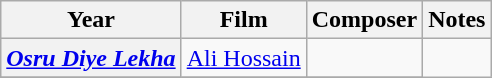<table class="wikitable sortable">
<tr>
<th>Year</th>
<th>Film</th>
<th>Composer</th>
<th>Notes</th>
</tr>
<tr>
<th><em><a href='#'>Osru Diye Lekha</a></em></th>
<td><a href='#'>Ali Hossain</a></td>
<td></td>
</tr>
<tr>
</tr>
</table>
